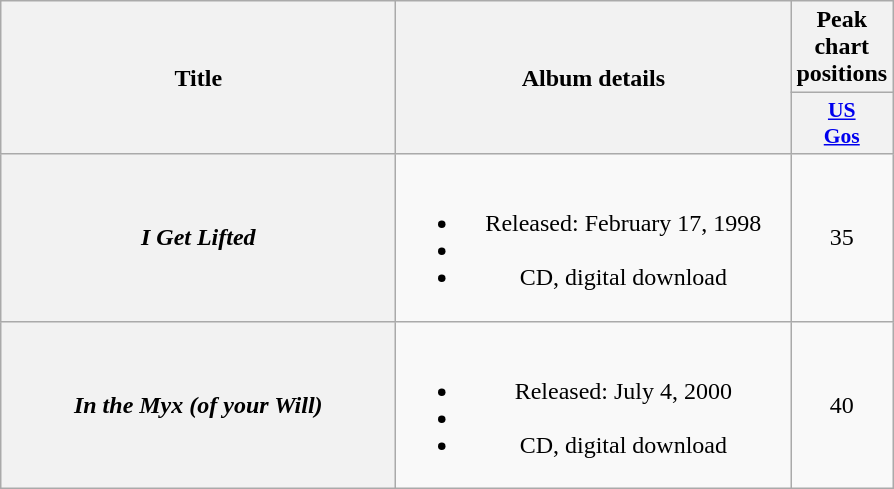<table class="wikitable plainrowheaders" style="text-align:center;">
<tr>
<th scope="col" rowspan="2" style="width:16em;">Title</th>
<th scope="col" rowspan="2" style="width:16em;">Album details</th>
<th scope="col">Peak chart positions</th>
</tr>
<tr>
<th style="width:3em; font-size:90%"><a href='#'>US<br>Gos</a></th>
</tr>
<tr>
<th scope="row"><em>I Get Lifted</em></th>
<td><br><ul><li>Released: February 17, 1998</li><li></li><li>CD, digital download</li></ul></td>
<td>35</td>
</tr>
<tr>
<th scope="row"><em>In the Myx (of your Will)</em></th>
<td><br><ul><li>Released: July 4, 2000</li><li></li><li>CD, digital download</li></ul></td>
<td>40</td>
</tr>
</table>
